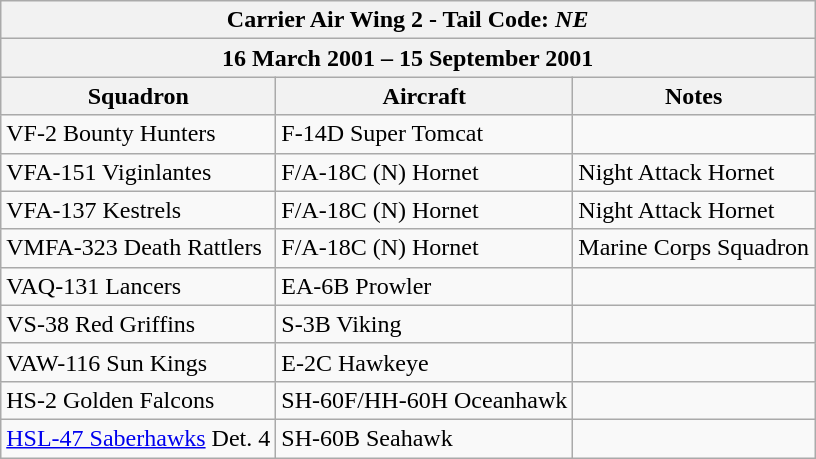<table class="wikitable">
<tr>
<th colspan="3">Carrier Air Wing 2  - Tail Code: <em>NE</em></th>
</tr>
<tr>
<th colspan="3">16 March 2001 – 15 September 2001</th>
</tr>
<tr>
<th>Squadron</th>
<th>Aircraft</th>
<th>Notes</th>
</tr>
<tr>
<td>VF-2 Bounty Hunters</td>
<td>F-14D Super Tomcat</td>
<td></td>
</tr>
<tr>
<td>VFA-151 Viginlantes</td>
<td>F/A-18C (N) Hornet</td>
<td>Night Attack Hornet</td>
</tr>
<tr>
<td>VFA-137 Kestrels</td>
<td>F/A-18C (N) Hornet</td>
<td>Night Attack Hornet</td>
</tr>
<tr>
<td>VMFA-323 Death Rattlers</td>
<td>F/A-18C (N) Hornet</td>
<td>Marine Corps Squadron</td>
</tr>
<tr>
<td>VAQ-131 Lancers</td>
<td>EA-6B Prowler</td>
<td></td>
</tr>
<tr>
<td>VS-38 Red Griffins</td>
<td>S-3B Viking</td>
<td></td>
</tr>
<tr>
<td>VAW-116 Sun Kings</td>
<td>E-2C Hawkeye</td>
<td></td>
</tr>
<tr>
<td>HS-2 Golden Falcons</td>
<td>SH-60F/HH-60H Oceanhawk</td>
<td></td>
</tr>
<tr>
<td><a href='#'>HSL-47 Saberhawks</a> Det. 4</td>
<td>SH-60B Seahawk</td>
<td></td>
</tr>
</table>
